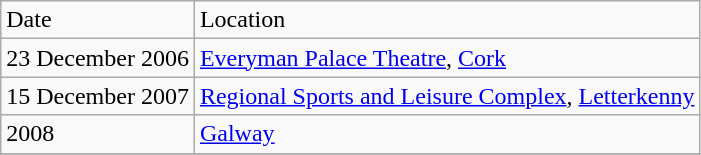<table class="wikitable">
<tr>
<td>Date</td>
<td>Location</td>
</tr>
<tr>
<td>23 December 2006</td>
<td><a href='#'>Everyman Palace Theatre</a>, <a href='#'>Cork</a></td>
</tr>
<tr>
<td>15 December 2007</td>
<td><a href='#'>Regional Sports and Leisure Complex</a>, <a href='#'>Letterkenny</a></td>
</tr>
<tr>
<td>2008</td>
<td><a href='#'>Galway</a></td>
</tr>
<tr>
</tr>
</table>
